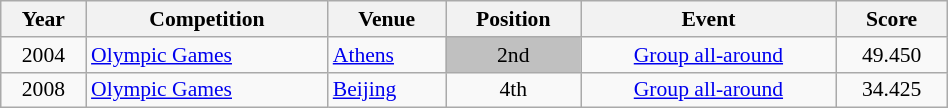<table class="wikitable" width=50% style="font-size:90%; text-align:center;">
<tr>
<th>Year</th>
<th>Competition</th>
<th>Venue</th>
<th>Position</th>
<th>Event</th>
<th>Score</th>
</tr>
<tr>
<td rowspan=1>2004</td>
<td rowspan=1 align=left><a href='#'>Olympic Games</a></td>
<td rowspan=1 align=left> <a href='#'>Athens</a></td>
<td bgcolor=silver>2nd</td>
<td><a href='#'>Group all-around</a></td>
<td>49.450</td>
</tr>
<tr>
<td rowspan=1>2008</td>
<td rowspan=1 align=left><a href='#'>Olympic Games</a></td>
<td rowspan=1 align=left> <a href='#'>Beijing</a></td>
<td>4th</td>
<td><a href='#'>Group all-around</a></td>
<td>34.425</td>
</tr>
</table>
